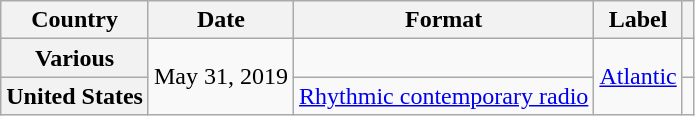<table class="wikitable plainrowheaders">
<tr>
<th scope="col">Country</th>
<th scope="col">Date</th>
<th scope="col">Format</th>
<th scope="col">Label</th>
<th scope="col"></th>
</tr>
<tr>
<th scope="row">Various</th>
<td rowspan="2">May 31, 2019</td>
<td></td>
<td rowspan="2"><a href='#'>Atlantic</a></td>
<td align="center"></td>
</tr>
<tr>
<th scope="row">United States</th>
<td><a href='#'>Rhythmic contemporary radio</a></td>
<td align="center"></td>
</tr>
</table>
